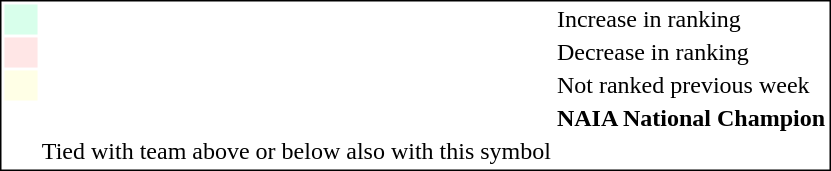<table style="border:1px solid black;"  align=right>
<tr>
<td style="background:#D8FFEB; width:20px;"></td>
<td> </td>
<td>Increase in ranking</td>
</tr>
<tr>
<td style="background:#FFE6E6; width:20px;"></td>
<td> </td>
<td>Decrease in ranking</td>
</tr>
<tr>
<td style="background:#FFFFE6; width:20px;"></td>
<td> </td>
<td>Not ranked previous week</td>
</tr>
<tr>
<td style="width:20px;"></td>
<td> </td>
<td><strong>NAIA National Champion</strong></td>
</tr>
<tr>
<td></td>
<td>Tied with team above or below also with this symbol</td>
</tr>
</table>
